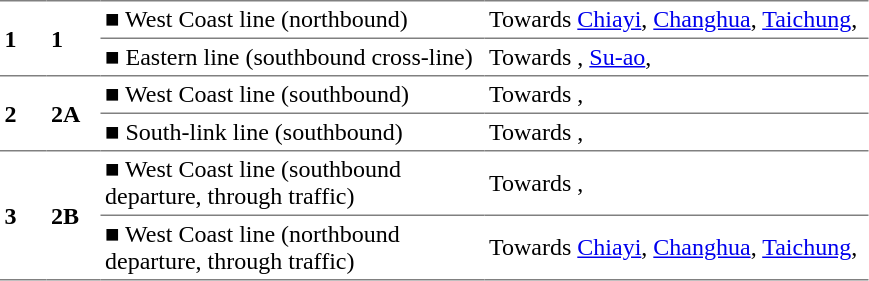<table border=0 cellspacing=0 cellpadding=3>
<tr>
<td width=25 style="border-top:solid 1px gray; border-bottom:solid 1px gray;" rowspan=2><strong>1</strong></td>
<td width=30 style="border-top:solid 1px gray; border-bottom:solid 1px gray;" rowspan=2><strong>1</strong></td>
<td width=250 style="border-top:solid 1px gray; border-bottom:solid 1px gray;"><span>■</span> West Coast line (northbound)</td>
<td width=250 style="border-top:solid 1px gray; border-bottom:solid 1px gray;">Towards <a href='#'>Chiayi</a>, <a href='#'>Changhua</a>, <a href='#'>Taichung</a>, </td>
</tr>
<tr>
<td style="border-bottom:solid 1px gray;"><span>■</span> Eastern line (southbound cross-line)</td>
<td style="border-bottom:solid 1px gray;">Towards , <a href='#'>Su-ao</a>, </td>
</tr>
<tr>
<td style="border-bottom:solid 1px gray;" rowspan=2><strong>2</strong></td>
<td style="border-bottom:solid 1px gray;" rowspan=2><strong>2A</strong></td>
<td style="border-bottom:solid 1px gray;"><span>■</span> West Coast line (southbound)</td>
<td style="border-bottom:solid 1px gray;">Towards , </td>
</tr>
<tr>
<td style="border-bottom:solid 1px gray;"><span>■</span> South-link line (southbound)</td>
<td style="border-bottom:solid 1px gray;">Towards , </td>
</tr>
<tr>
<td style="border-bottom:solid 1px gray;" rowspan=2><strong>3</strong></td>
<td style="border-bottom:solid 1px gray;" rowspan=2><strong>2B</strong></td>
<td style="border-bottom:solid 1px gray;"><span>■</span> West Coast line (southbound departure, through traffic)</td>
<td style="border-bottom:solid 1px gray;">Towards , </td>
</tr>
<tr>
<td style="border-bottom:solid 1px gray;"><span>■</span> West Coast line (northbound departure, through traffic)</td>
<td style="border-bottom:solid 1px gray;">Towards <a href='#'>Chiayi</a>, <a href='#'>Changhua</a>, <a href='#'>Taichung</a>, </td>
</tr>
<tr>
</tr>
</table>
